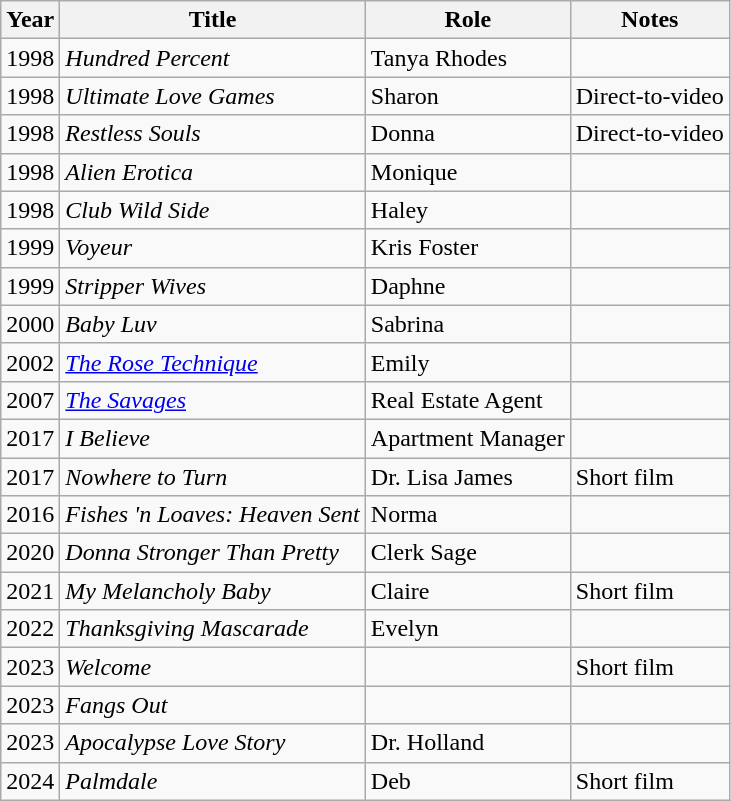<table class="wikitable sortable">
<tr>
<th>Year</th>
<th>Title</th>
<th>Role</th>
<th class="unsortable">Notes</th>
</tr>
<tr>
<td>1998</td>
<td><em>Hundred Percent</em></td>
<td>Tanya Rhodes</td>
<td></td>
</tr>
<tr>
<td>1998</td>
<td><em>Ultimate Love Games</em></td>
<td>Sharon</td>
<td>Direct-to-video</td>
</tr>
<tr>
<td>1998</td>
<td><em>Restless Souls</em></td>
<td>Donna</td>
<td>Direct-to-video</td>
</tr>
<tr>
<td>1998</td>
<td><em>Alien Erotica</em></td>
<td>Monique</td>
<td></td>
</tr>
<tr>
<td>1998</td>
<td><em>Club Wild Side</em></td>
<td>Haley</td>
<td></td>
</tr>
<tr>
<td>1999</td>
<td><em>Voyeur</em></td>
<td>Kris Foster</td>
<td></td>
</tr>
<tr>
<td>1999</td>
<td><em>Stripper Wives</em></td>
<td>Daphne</td>
<td></td>
</tr>
<tr>
<td>2000</td>
<td><em>Baby Luv</em></td>
<td>Sabrina</td>
<td></td>
</tr>
<tr>
<td>2002</td>
<td><em><a href='#'>The Rose Technique</a></em></td>
<td>Emily</td>
<td></td>
</tr>
<tr>
<td>2007</td>
<td><em><a href='#'>The Savages</a></em></td>
<td>Real Estate Agent</td>
<td></td>
</tr>
<tr>
<td>2017</td>
<td><em>I Believe</em></td>
<td>Apartment Manager</td>
<td></td>
</tr>
<tr>
<td>2017</td>
<td><em>Nowhere to Turn</em></td>
<td>Dr. Lisa James</td>
<td>Short film</td>
</tr>
<tr>
<td>2016</td>
<td><em>Fishes 'n Loaves: Heaven Sent</em></td>
<td>Norma</td>
<td></td>
</tr>
<tr>
<td>2020</td>
<td><em>Donna Stronger Than Pretty</em></td>
<td>Clerk Sage</td>
<td></td>
</tr>
<tr>
<td>2021</td>
<td><em>My Melancholy Baby</em></td>
<td>Claire</td>
<td>Short film</td>
</tr>
<tr>
<td>2022</td>
<td><em>Thanksgiving Mascarade</em></td>
<td>Evelyn</td>
<td></td>
</tr>
<tr>
<td>2023</td>
<td><em>Welcome</em></td>
<td></td>
<td>Short film</td>
</tr>
<tr>
<td>2023</td>
<td><em>Fangs Out</em></td>
<td></td>
<td></td>
</tr>
<tr>
<td>2023</td>
<td><em>Apocalypse Love Story</em></td>
<td>Dr. Holland</td>
<td></td>
</tr>
<tr>
<td>2024</td>
<td><em>Palmdale</em></td>
<td>Deb</td>
<td>Short film</td>
</tr>
</table>
